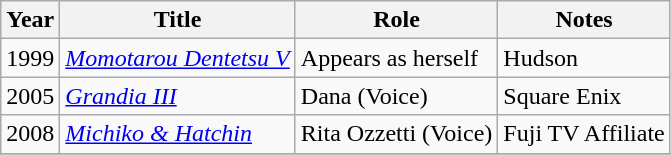<table class="wikitable sortable">
<tr>
<th>Year</th>
<th>Title</th>
<th>Role</th>
<th>Notes</th>
</tr>
<tr>
<td>1999</td>
<td><em><a href='#'>Momotarou Dentetsu V</a></em></td>
<td>Appears as herself</td>
<td>Hudson</td>
</tr>
<tr>
<td>2005</td>
<td><em><a href='#'>Grandia III</a></em></td>
<td>Dana (Voice)</td>
<td>Square Enix</td>
</tr>
<tr>
<td>2008</td>
<td><em><a href='#'>Michiko & Hatchin</a></em></td>
<td>Rita Ozzetti (Voice)</td>
<td>Fuji TV Affiliate</td>
</tr>
<tr>
</tr>
</table>
